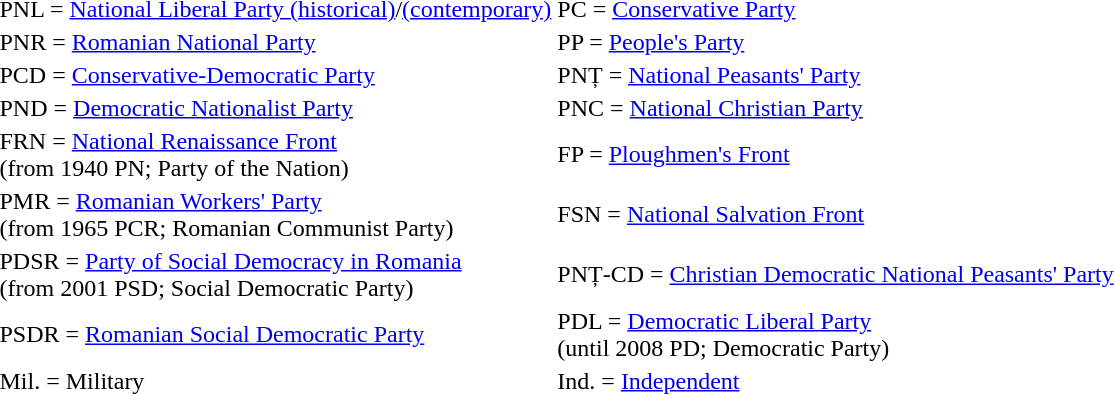<table>
<tr>
<td> PNL = <a href='#'>National Liberal Party (historical)</a>/<a href='#'>(contemporary)</a></td>
<td> PC = <a href='#'>Conservative Party</a></td>
</tr>
<tr>
<td> PNR = <a href='#'>Romanian National Party</a></td>
<td> PP = <a href='#'>People's Party</a></td>
</tr>
<tr>
<td> PCD = <a href='#'>Conservative-Democratic Party</a></td>
<td> PNȚ = <a href='#'>National Peasants' Party</a></td>
</tr>
<tr>
<td> PND = <a href='#'>Democratic Nationalist Party</a></td>
<td> PNC = <a href='#'>National Christian Party</a></td>
</tr>
<tr>
<td> FRN = <a href='#'>National Renaissance Front</a><br>(from 1940 PN; Party of the Nation)</td>
<td> FP = <a href='#'>Ploughmen's Front</a></td>
</tr>
<tr>
<td> PMR = <a href='#'>Romanian Workers' Party</a><br>(from 1965 PCR; Romanian Communist Party)</td>
<td> FSN = <a href='#'>National Salvation Front</a></td>
</tr>
<tr>
<td> PDSR = <a href='#'>Party of Social Democracy in Romania</a><br>(from 2001 PSD; Social Democratic Party)</td>
<td> PNȚ-CD = <a href='#'>Christian Democratic National Peasants' Party</a></td>
</tr>
<tr>
<td> PSDR = <a href='#'>Romanian Social Democratic Party</a></td>
<td> PDL = <a href='#'>Democratic Liberal Party</a><br>(until 2008 PD; Democratic Party)</td>
</tr>
<tr>
<td> Mil. = Military</td>
<td> Ind. = <a href='#'>Independent</a></td>
</tr>
</table>
